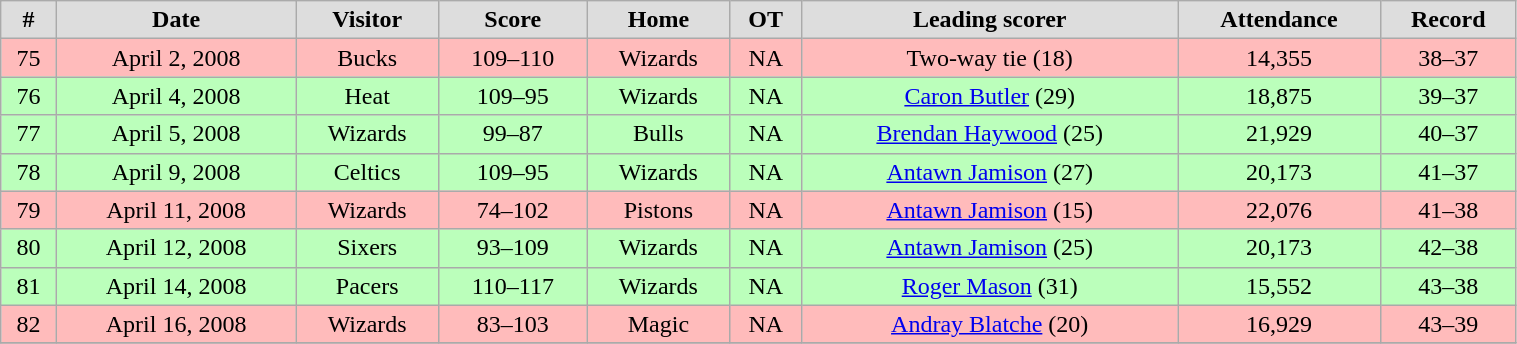<table class="wikitable" width="80%">
<tr align="center"  bgcolor="#dddddd">
<td><strong>#</strong></td>
<td><strong>Date</strong></td>
<td><strong>Visitor</strong></td>
<td><strong>Score</strong></td>
<td><strong>Home</strong></td>
<td><strong>OT</strong></td>
<td><strong>Leading scorer</strong></td>
<td><strong>Attendance</strong></td>
<td><strong>Record</strong></td>
</tr>
<tr align="center" bgcolor="#ffbbbb">
<td>75</td>
<td>April 2, 2008</td>
<td>Bucks</td>
<td>109–110</td>
<td>Wizards</td>
<td>NA</td>
<td>Two-way tie (18)</td>
<td>14,355</td>
<td>38–37</td>
</tr>
<tr align="center" bgcolor="bbffbb">
<td>76</td>
<td>April 4, 2008</td>
<td>Heat</td>
<td>109–95</td>
<td>Wizards</td>
<td>NA</td>
<td><a href='#'>Caron Butler</a> (29)</td>
<td>18,875</td>
<td>39–37</td>
</tr>
<tr align="center" bgcolor="bbffbb">
<td>77</td>
<td>April 5, 2008</td>
<td>Wizards</td>
<td>99–87</td>
<td>Bulls</td>
<td>NA</td>
<td><a href='#'>Brendan Haywood</a> (25)</td>
<td>21,929</td>
<td>40–37</td>
</tr>
<tr align="center" bgcolor="bbffbb">
<td>78</td>
<td>April 9, 2008</td>
<td>Celtics</td>
<td>109–95</td>
<td>Wizards</td>
<td>NA</td>
<td><a href='#'>Antawn Jamison</a> (27)</td>
<td>20,173</td>
<td>41–37</td>
</tr>
<tr align="center" bgcolor="#ffbbbb">
<td>79</td>
<td>April 11, 2008</td>
<td>Wizards</td>
<td>74–102</td>
<td>Pistons</td>
<td>NA</td>
<td><a href='#'>Antawn Jamison</a> (15)</td>
<td>22,076</td>
<td>41–38</td>
</tr>
<tr align="center" bgcolor="bbffbb">
<td>80</td>
<td>April 12, 2008</td>
<td>Sixers</td>
<td>93–109</td>
<td>Wizards</td>
<td>NA</td>
<td><a href='#'>Antawn Jamison</a> (25)</td>
<td>20,173</td>
<td>42–38</td>
</tr>
<tr align="center" bgcolor="bbffbb">
<td>81</td>
<td>April 14, 2008</td>
<td>Pacers</td>
<td>110–117</td>
<td>Wizards</td>
<td>NA</td>
<td><a href='#'>Roger Mason</a> (31)</td>
<td>15,552</td>
<td>43–38</td>
</tr>
<tr align="center" bgcolor="#ffbbbb">
<td>82</td>
<td>April 16, 2008</td>
<td>Wizards</td>
<td>83–103</td>
<td>Magic</td>
<td>NA</td>
<td><a href='#'>Andray Blatche</a> (20)</td>
<td>16,929</td>
<td>43–39</td>
</tr>
<tr>
</tr>
</table>
